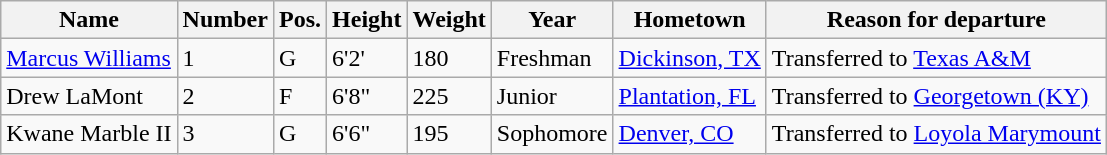<table class="wikitable sortable" border="1">
<tr>
<th>Name</th>
<th>Number</th>
<th>Pos.</th>
<th>Height</th>
<th>Weight</th>
<th>Year</th>
<th>Hometown</th>
<th clss="unsortable">Reason for departure</th>
</tr>
<tr>
<td><a href='#'>Marcus Williams</a></td>
<td>1</td>
<td>G</td>
<td>6'2'</td>
<td>180</td>
<td>Freshman</td>
<td><a href='#'>Dickinson, TX</a></td>
<td>Transferred to <a href='#'>Texas A&M</a></td>
</tr>
<tr>
<td>Drew LaMont</td>
<td>2</td>
<td>F</td>
<td>6'8"</td>
<td>225</td>
<td>Junior</td>
<td><a href='#'>Plantation, FL</a></td>
<td>Transferred to <a href='#'>Georgetown (KY)</a></td>
</tr>
<tr>
<td>Kwane Marble II</td>
<td>3</td>
<td>G</td>
<td>6'6"</td>
<td>195</td>
<td>Sophomore</td>
<td><a href='#'>Denver, CO</a></td>
<td>Transferred to <a href='#'>Loyola Marymount</a></td>
</tr>
</table>
